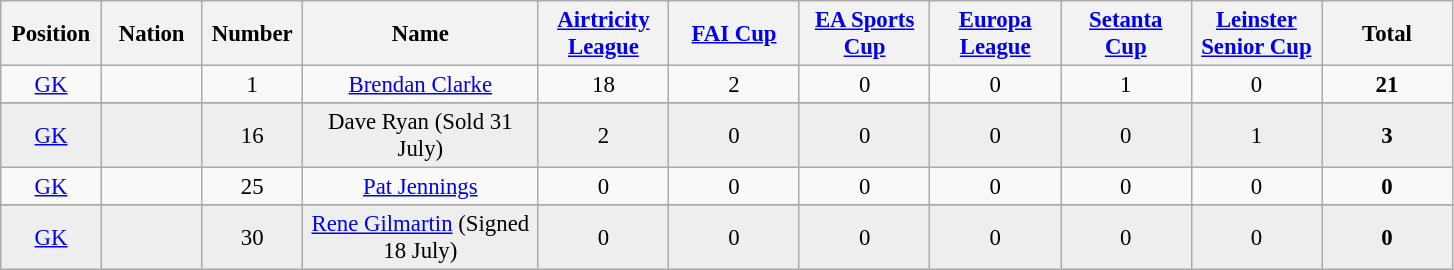<table class="wikitable" style="font-size: 95%; text-align: center;">
<tr>
<th width=60>Position</th>
<th width=60>Nation</th>
<th width=60>Number</th>
<th width=150>Name</th>
<th width=80><a href='#'>Airtricity League</a></th>
<th width=80><a href='#'>FAI Cup</a></th>
<th width=80><a href='#'>EA Sports Cup</a></th>
<th width=80><a href='#'>Europa League</a></th>
<th width=80><a href='#'>Setanta Cup</a></th>
<th width=80><a href='#'>Leinster Senior Cup</a></th>
<th width=80>Total</th>
</tr>
<tr>
<td><a href='#'>GK</a></td>
<td></td>
<td>1</td>
<td><a href='#'>Brendan Clarke</a></td>
<td>18</td>
<td>2</td>
<td>0</td>
<td>0</td>
<td>1</td>
<td>0</td>
<td><strong>21</strong></td>
</tr>
<tr>
</tr>
<tr bgcolor=#EEEEEE>
<td><a href='#'>GK</a></td>
<td></td>
<td>16</td>
<td>Dave Ryan (Sold 31 July)</td>
<td>2</td>
<td>0</td>
<td>0</td>
<td>0</td>
<td>0</td>
<td>1</td>
<td><strong>3</strong></td>
</tr>
<tr>
<td><a href='#'>GK</a></td>
<td></td>
<td>25</td>
<td><a href='#'>Pat Jennings</a></td>
<td>0</td>
<td>0</td>
<td>0</td>
<td>0</td>
<td>0</td>
<td>0</td>
<td><strong>0</strong></td>
</tr>
<tr>
</tr>
<tr bgcolor=#EEEEEE>
<td><a href='#'>GK</a></td>
<td></td>
<td>30</td>
<td><a href='#'>Rene Gilmartin</a> (Signed 18 July)</td>
<td>0</td>
<td>0</td>
<td>0</td>
<td>0</td>
<td>0</td>
<td>0</td>
<td><strong>0</strong></td>
</tr>
</table>
